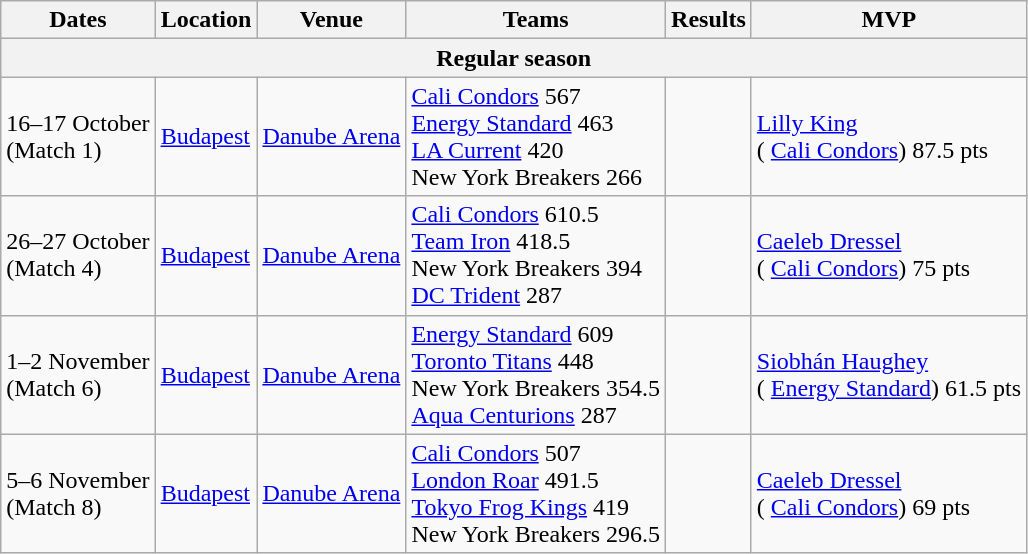<table class="wikitable">
<tr>
<th>Dates</th>
<th>Location</th>
<th>Venue</th>
<th>Teams</th>
<th>Results</th>
<th>MVP</th>
</tr>
<tr>
<th colspan="6"><strong>Regular season</strong></th>
</tr>
<tr>
<td>16–17 October<br>(Match 1)</td>
<td> <a href='#'>Budapest</a></td>
<td><a href='#'>Danube Arena</a></td>
<td> <a href='#'>Cali Condors</a> 567<br> <a href='#'>Energy Standard</a> 463<br> <a href='#'>LA Current</a> 420<br> New York Breakers 266</td>
<td style="text-align:center"></td>
<td valign="center"> <a href='#'>Lilly King</a><br>( <a href='#'>Cali Condors</a>) 87.5 pts<br></td>
</tr>
<tr>
<td>26–27 October<br>(Match 4)</td>
<td> <a href='#'>Budapest</a></td>
<td><a href='#'>Danube Arena</a></td>
<td> <a href='#'>Cali Condors</a> 610.5<br> <a href='#'>Team Iron</a> 418.5<br> New York Breakers 394<br> <a href='#'>DC Trident</a> 287</td>
<td style="text-align:center"></td>
<td valign="center"> <a href='#'>Caeleb Dressel</a><br>( <a href='#'>Cali Condors</a>) 75 pts<br></td>
</tr>
<tr>
<td>1–2 November<br>(Match 6)</td>
<td> <a href='#'>Budapest</a></td>
<td><a href='#'>Danube Arena</a></td>
<td> <a href='#'>Energy Standard</a> 609<br> <a href='#'>Toronto Titans</a> 448<br> New York Breakers 354.5<br> <a href='#'>Aqua Centurions</a> 287</td>
<td style="text-align:center"></td>
<td valign="center"> <a href='#'>Siobhán Haughey</a><br>( <a href='#'>Energy Standard</a>) 61.5 pts<br></td>
</tr>
<tr>
<td>5–6 November<br>(Match 8)</td>
<td> <a href='#'>Budapest</a></td>
<td><a href='#'>Danube Arena</a></td>
<td> <a href='#'>Cali Condors</a> 507<br> <a href='#'>London Roar</a> 491.5<br> <a href='#'>Tokyo Frog Kings</a> 419<br> New York Breakers 296.5</td>
<td style="text-align:center"></td>
<td valign="center"> <a href='#'>Caeleb Dressel</a><br>( <a href='#'>Cali Condors</a>) 69 pts<br></td>
</tr>
</table>
